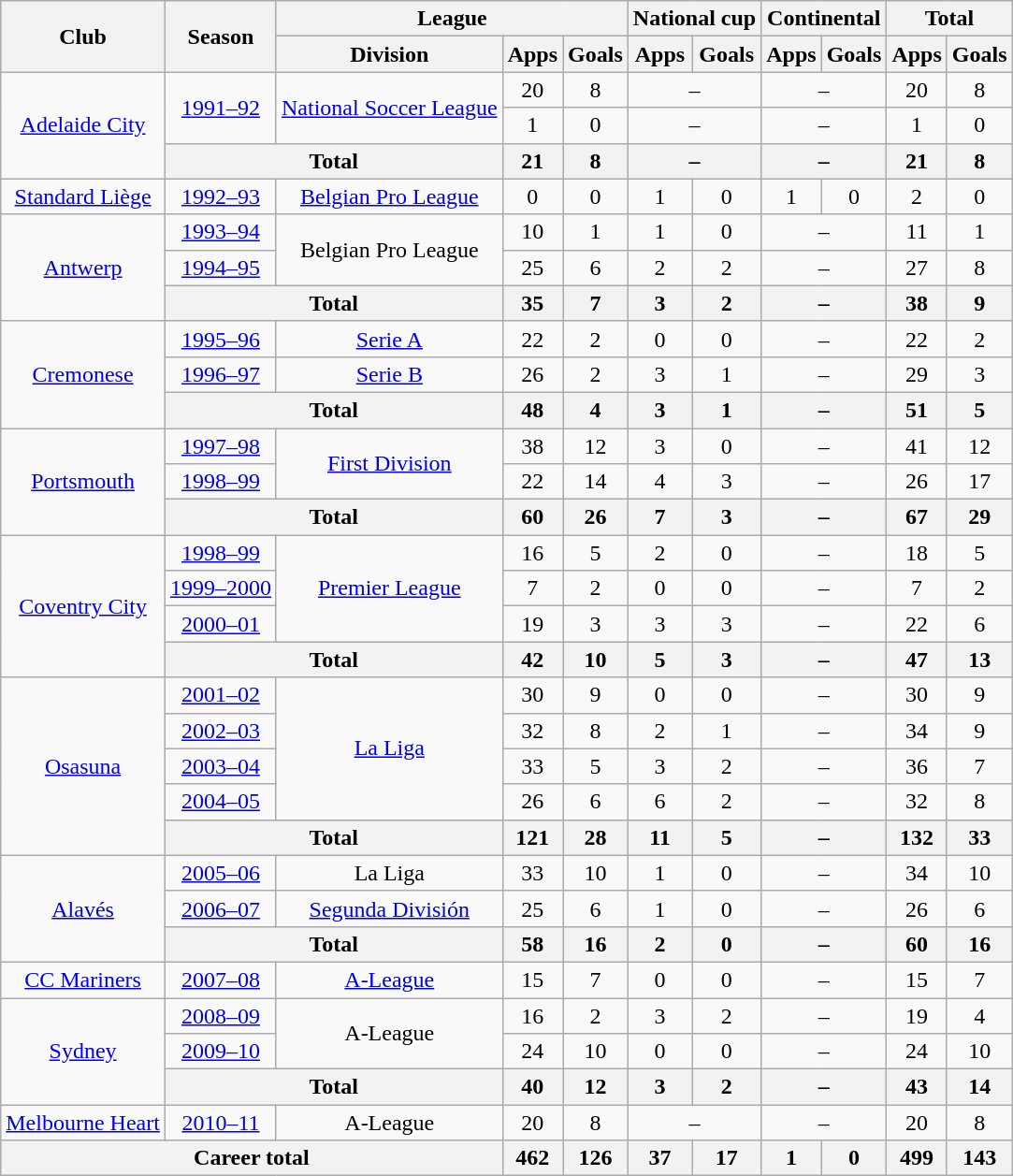<table class="wikitable" style="text-align:center">
<tr>
<th rowspan="2">Club</th>
<th rowspan="2">Season</th>
<th colspan="3">League</th>
<th colspan="2">National cup</th>
<th colspan="2">Continental</th>
<th colspan="2">Total</th>
</tr>
<tr>
<th>Division</th>
<th>Apps</th>
<th>Goals</th>
<th>Apps</th>
<th>Goals</th>
<th>Apps</th>
<th>Goals</th>
<th>Apps</th>
<th>Goals</th>
</tr>
<tr>
<td rowspan="3"><a href='#'>Adelaide City</a></td>
<td rowspan="2"><a href='#'>1991–92</a></td>
<td rowspan="2"><a href='#'>National Soccer League</a></td>
<td>20</td>
<td>8</td>
<td colspan="2">–</td>
<td colspan="2">–</td>
<td>20</td>
<td>8</td>
</tr>
<tr>
<td>1</td>
<td>0</td>
<td colspan="2">–</td>
<td colspan="2">–</td>
<td>1</td>
<td>0</td>
</tr>
<tr>
<th colspan="2">Total</th>
<th>21</th>
<th>8</th>
<th colspan="2">–</th>
<th colspan="2">–</th>
<th>21</th>
<th>8</th>
</tr>
<tr>
<td><a href='#'>Standard Liège</a></td>
<td><a href='#'>1992–93</a></td>
<td><a href='#'>Belgian Pro League</a></td>
<td>0</td>
<td>0</td>
<td>1</td>
<td>0</td>
<td>1</td>
<td>0</td>
<td>2</td>
<td>0</td>
</tr>
<tr>
<td rowspan="3"><a href='#'>Antwerp</a></td>
<td><a href='#'>1993–94</a></td>
<td rowspan="2">Belgian Pro League</td>
<td>10</td>
<td>1</td>
<td>1</td>
<td>0</td>
<td colspan="2">–</td>
<td>11</td>
<td>1</td>
</tr>
<tr>
<td><a href='#'>1994–95</a></td>
<td>25</td>
<td>6</td>
<td>2</td>
<td>2</td>
<td colspan="2">–</td>
<td>27</td>
<td>8</td>
</tr>
<tr>
<th colspan="2">Total</th>
<th>35</th>
<th>7</th>
<th>3</th>
<th>2</th>
<th colspan="2">–</th>
<th>38</th>
<th>9</th>
</tr>
<tr>
<td rowspan="3"><a href='#'>Cremonese</a></td>
<td><a href='#'>1995–96</a></td>
<td><a href='#'>Serie A</a></td>
<td>22</td>
<td>2</td>
<td>0</td>
<td>0</td>
<td colspan="2">–</td>
<td>22</td>
<td>2</td>
</tr>
<tr>
<td><a href='#'>1996–97</a></td>
<td><a href='#'>Serie B</a></td>
<td>26</td>
<td>2</td>
<td>3</td>
<td>1</td>
<td colspan="2">–</td>
<td>29</td>
<td>3</td>
</tr>
<tr>
<th colspan="2">Total</th>
<th>48</th>
<th>4</th>
<th>3</th>
<th>1</th>
<th colspan="2">–</th>
<th>51</th>
<th>5</th>
</tr>
<tr>
<td rowspan="3"><a href='#'>Portsmouth</a></td>
<td><a href='#'>1997–98</a></td>
<td rowspan="2"><a href='#'>First Division</a></td>
<td>38</td>
<td>12</td>
<td>3</td>
<td>0</td>
<td colspan="2">–</td>
<td>41</td>
<td>12</td>
</tr>
<tr>
<td><a href='#'>1998–99</a></td>
<td>22</td>
<td>14</td>
<td>4</td>
<td>3</td>
<td colspan="2">–</td>
<td>26</td>
<td>17</td>
</tr>
<tr>
<th colspan="2">Total</th>
<th>60</th>
<th>26</th>
<th>7</th>
<th>3</th>
<th colspan="2">–</th>
<th>67</th>
<th>29</th>
</tr>
<tr>
<td rowspan="4"><a href='#'>Coventry City</a></td>
<td><a href='#'>1998–99</a></td>
<td rowspan="3"><a href='#'>Premier League</a></td>
<td>16</td>
<td>5</td>
<td>2</td>
<td>0</td>
<td colspan="2">–</td>
<td>18</td>
<td>5</td>
</tr>
<tr>
<td><a href='#'>1999–2000</a></td>
<td>7</td>
<td>2</td>
<td>0</td>
<td>0</td>
<td colspan="2">–</td>
<td>7</td>
<td>2</td>
</tr>
<tr>
<td><a href='#'>2000–01</a></td>
<td>19</td>
<td>3</td>
<td>3</td>
<td>3</td>
<td colspan="2">–</td>
<td>22</td>
<td>6</td>
</tr>
<tr>
<th colspan="2">Total</th>
<th>42</th>
<th>10</th>
<th>5</th>
<th>3</th>
<th colspan="2">–</th>
<th>47</th>
<th>13</th>
</tr>
<tr>
<td rowspan="5"><a href='#'>Osasuna</a></td>
<td><a href='#'>2001–02</a></td>
<td rowspan="4"><a href='#'>La Liga</a></td>
<td>30</td>
<td>9</td>
<td>0</td>
<td>0</td>
<td colspan="2">–</td>
<td>30</td>
<td>9</td>
</tr>
<tr>
<td><a href='#'>2002–03</a></td>
<td>32</td>
<td>8</td>
<td>2</td>
<td>1</td>
<td colspan="2">–</td>
<td>34</td>
<td>9</td>
</tr>
<tr>
<td><a href='#'>2003–04</a></td>
<td>33</td>
<td>5</td>
<td>3</td>
<td>2</td>
<td colspan="2">–</td>
<td>36</td>
<td>7</td>
</tr>
<tr>
<td><a href='#'>2004–05</a></td>
<td>26</td>
<td>6</td>
<td>6</td>
<td>2</td>
<td colspan="2">–</td>
<td>32</td>
<td>8</td>
</tr>
<tr>
<th colspan="2">Total</th>
<th>121</th>
<th>28</th>
<th>11</th>
<th>5</th>
<th colspan="2">–</th>
<th>132</th>
<th>33</th>
</tr>
<tr>
<td rowspan="3"><a href='#'>Alavés</a></td>
<td><a href='#'>2005–06</a></td>
<td>La Liga</td>
<td>33</td>
<td>10</td>
<td>1</td>
<td>0</td>
<td colspan="2">–</td>
<td>34</td>
<td>10</td>
</tr>
<tr>
<td><a href='#'>2006–07</a></td>
<td><a href='#'>Segunda División</a></td>
<td>25</td>
<td>6</td>
<td>1</td>
<td>0</td>
<td colspan="2">–</td>
<td>26</td>
<td>6</td>
</tr>
<tr>
<th colspan="2">Total</th>
<th>58</th>
<th>16</th>
<th>2</th>
<th>0</th>
<th colspan="2">–</th>
<th>60</th>
<th>16</th>
</tr>
<tr>
<td><a href='#'>CC Mariners</a></td>
<td><a href='#'>2007–08</a></td>
<td><a href='#'>A-League</a></td>
<td>15</td>
<td>7</td>
<td>0</td>
<td>0</td>
<td colspan="2">–</td>
<td>15</td>
<td>7</td>
</tr>
<tr>
<td rowspan="3"><a href='#'>Sydney</a></td>
<td><a href='#'>2008–09</a></td>
<td rowspan="2">A-League</td>
<td>16</td>
<td>2</td>
<td>3</td>
<td>2</td>
<td colspan="2">–</td>
<td>19</td>
<td>4</td>
</tr>
<tr>
<td><a href='#'>2009–10</a></td>
<td>24</td>
<td>10</td>
<td>0</td>
<td>0</td>
<td colspan="2">–</td>
<td>24</td>
<td>10</td>
</tr>
<tr>
<th colspan="2">Total</th>
<th>40</th>
<th>12</th>
<th>3</th>
<th>2</th>
<th colspan="2">–</th>
<th>43</th>
<th>14</th>
</tr>
<tr>
<td><a href='#'>Melbourne Heart</a></td>
<td><a href='#'>2010–11</a></td>
<td>A-League</td>
<td>20</td>
<td>8</td>
<td colspan="2">–</td>
<td colspan="2">–</td>
<td>20</td>
<td>8</td>
</tr>
<tr>
<th colspan="3">Career total</th>
<th>462</th>
<th>126</th>
<th>37</th>
<th>17</th>
<th>1</th>
<th>0</th>
<th>499</th>
<th>143</th>
</tr>
</table>
